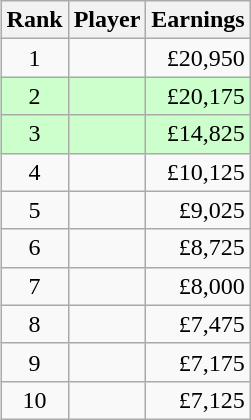<table class="wikitable" style="float:right; text-align:right; margin-left:1em">
<tr>
<th>Rank</th>
<th>Player</th>
<th>Earnings</th>
</tr>
<tr>
<td align=center>1</td>
<td style="text-align:left"></td>
<td>£20,950</td>
</tr>
<tr style="background-color:#ccffcc">
<td align=center>2</td>
<td style="text-align:left"></td>
<td>£20,175</td>
</tr>
<tr style="background-color:#ccffcc">
<td align=center>3</td>
<td style="text-align:left"></td>
<td>£14,825</td>
</tr>
<tr>
<td align=center>4</td>
<td style="text-align:left"></td>
<td>£10,125</td>
</tr>
<tr>
<td align=center>5</td>
<td style="text-align:left"></td>
<td>£9,025</td>
</tr>
<tr>
<td align=center>6</td>
<td style="text-align:left"></td>
<td>£8,725</td>
</tr>
<tr>
<td align=center>7</td>
<td style="text-align:left"></td>
<td>£8,000</td>
</tr>
<tr>
<td align=center>8</td>
<td style="text-align:left"></td>
<td>£7,475</td>
</tr>
<tr>
<td align=center>9</td>
<td style="text-align:left"></td>
<td>£7,175</td>
</tr>
<tr>
<td align=center>10</td>
<td style="text-align:left"></td>
<td>£7,125</td>
</tr>
</table>
